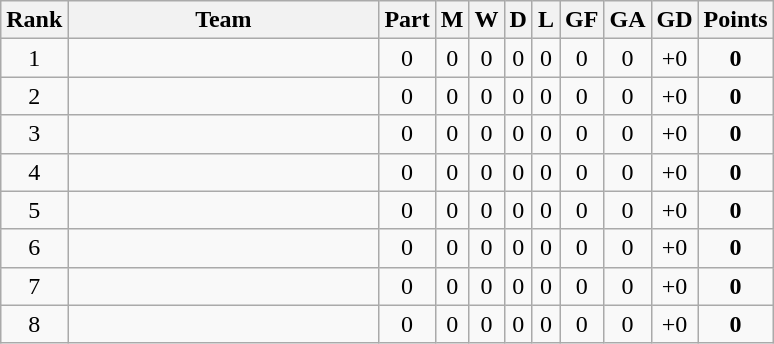<table class="wikitable sortable" style="text-align:center">
<tr>
<th>Rank</th>
<th width=200>Team</th>
<th>Part</th>
<th>M</th>
<th>W</th>
<th>D</th>
<th>L</th>
<th>GF</th>
<th>GA</th>
<th>GD</th>
<th>Points</th>
</tr>
<tr>
<td>1</td>
<td align=left></td>
<td>0</td>
<td>0</td>
<td>0</td>
<td>0</td>
<td>0</td>
<td>0</td>
<td>0</td>
<td>+0</td>
<td><strong>0</strong></td>
</tr>
<tr>
<td>2</td>
<td align=left></td>
<td>0</td>
<td>0</td>
<td>0</td>
<td>0</td>
<td>0</td>
<td>0</td>
<td>0</td>
<td>+0</td>
<td><strong>0</strong></td>
</tr>
<tr>
<td>3</td>
<td align=left></td>
<td>0</td>
<td>0</td>
<td>0</td>
<td>0</td>
<td>0</td>
<td>0</td>
<td>0</td>
<td>+0</td>
<td><strong>0</strong></td>
</tr>
<tr>
<td>4</td>
<td align=left></td>
<td>0</td>
<td>0</td>
<td>0</td>
<td>0</td>
<td>0</td>
<td>0</td>
<td>0</td>
<td>+0</td>
<td><strong>0</strong></td>
</tr>
<tr>
<td>5</td>
<td align=left></td>
<td>0</td>
<td>0</td>
<td>0</td>
<td>0</td>
<td>0</td>
<td>0</td>
<td>0</td>
<td>+0</td>
<td><strong>0</strong></td>
</tr>
<tr>
<td>6</td>
<td align=left></td>
<td>0</td>
<td>0</td>
<td>0</td>
<td>0</td>
<td>0</td>
<td>0</td>
<td>0</td>
<td>+0</td>
<td><strong>0</strong></td>
</tr>
<tr>
<td>7</td>
<td align=left></td>
<td>0</td>
<td>0</td>
<td>0</td>
<td>0</td>
<td>0</td>
<td>0</td>
<td>0</td>
<td>+0</td>
<td><strong>0</strong></td>
</tr>
<tr>
<td>8</td>
<td align=left></td>
<td>0</td>
<td>0</td>
<td>0</td>
<td>0</td>
<td>0</td>
<td>0</td>
<td>0</td>
<td>+0</td>
<td><strong>0</strong></td>
</tr>
</table>
